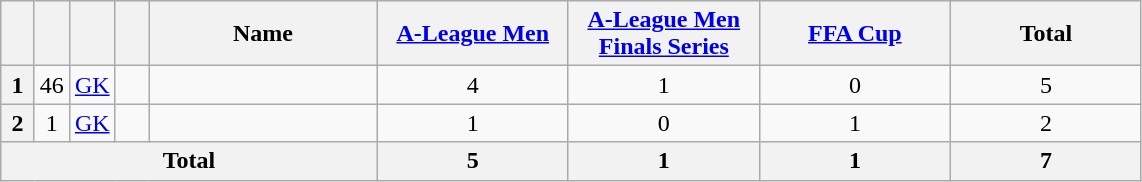<table class="wikitable" style="text-align:center">
<tr>
<th width=15></th>
<th width=15></th>
<th width=15></th>
<th width=15></th>
<th width=145>Name</th>
<th width=120><a href='#'>A-League Men</a></th>
<th width=120><a href='#'>A-League Men Finals Series</a></th>
<th width=120><a href='#'>FFA Cup</a></th>
<th width=120>Total</th>
</tr>
<tr>
<th>1</th>
<td>46</td>
<td><a href='#'>GK</a></td>
<td></td>
<td align="left"></td>
<td>4</td>
<td>1</td>
<td>0</td>
<td>5</td>
</tr>
<tr>
<th>2</th>
<td>1</td>
<td><a href='#'>GK</a></td>
<td></td>
<td align="left"></td>
<td>1</td>
<td>0</td>
<td>1</td>
<td>2</td>
</tr>
<tr>
<th colspan="5">Total</th>
<th>5</th>
<th>1</th>
<th>1</th>
<th>7</th>
</tr>
</table>
